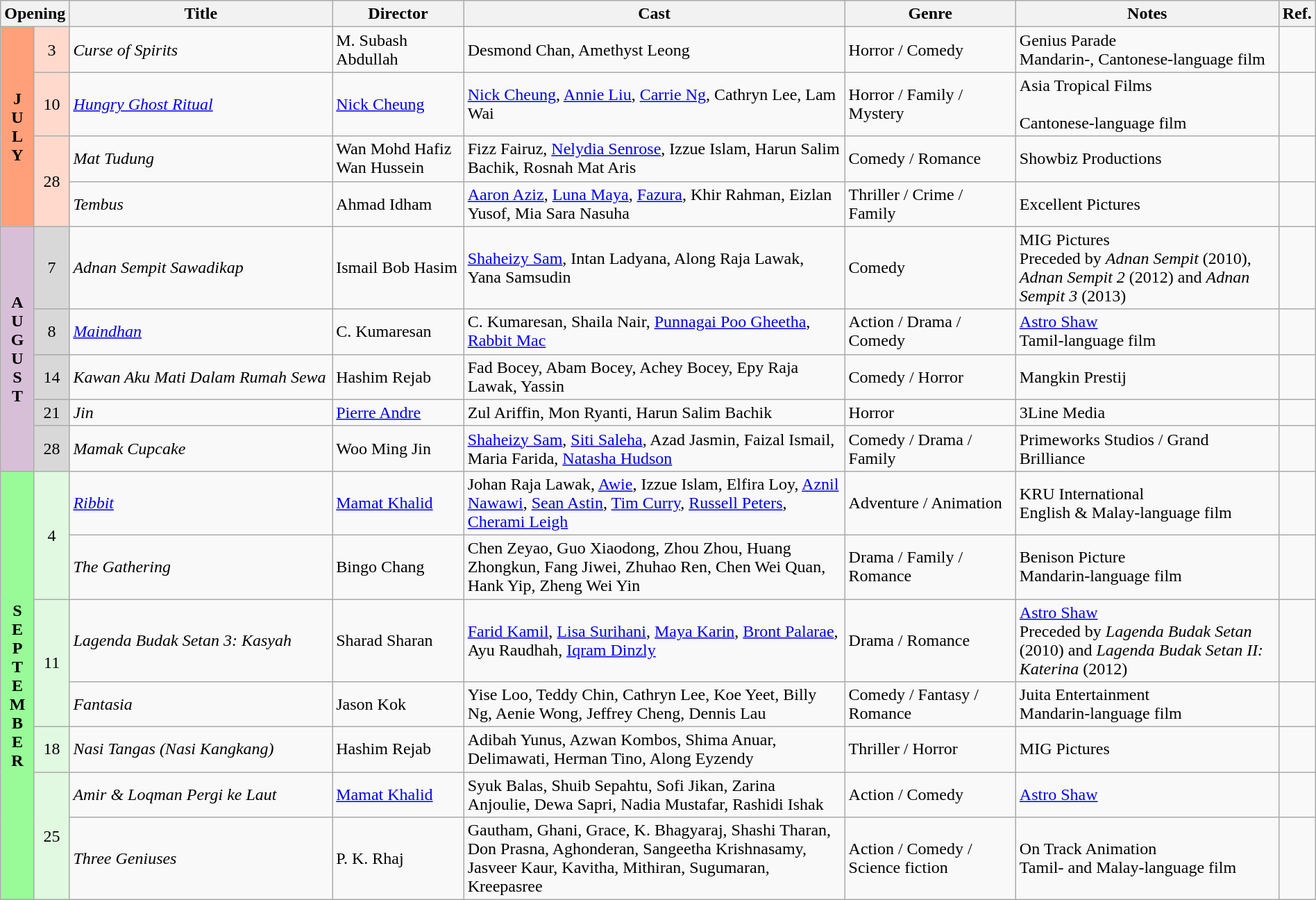<table class="wikitable" width="100%">
<tr>
<th colspan="2">Opening</th>
<th style="width:20%;">Title</th>
<th style="width:10%;">Director</th>
<th>Cast</th>
<th style="width:13%">Genre</th>
<th style="width:20%">Notes</th>
<th>Ref.</th>
</tr>
<tr>
<th rowspan=4 style="text-align:center; background:#ffa07a;">J<br>U<br>L<br>Y</th>
<td rowspan=1 style="text-align:center; background:#ffdacc;">3</td>
<td><em>Curse of Spirits</em></td>
<td>M. Subash Abdullah</td>
<td>Desmond Chan, Amethyst Leong</td>
<td>Horror / Comedy</td>
<td>Genius Parade<br>Mandarin-, Cantonese-language film</td>
<td></td>
</tr>
<tr>
<td rowspan=1 style="text-align:center; background:#ffdacc;">10</td>
<td><em><a href='#'>Hungry Ghost Ritual</a></em></td>
<td><a href='#'>Nick Cheung</a></td>
<td><a href='#'>Nick Cheung</a>, <a href='#'>Annie Liu</a>, <a href='#'>Carrie Ng</a>, Cathryn Lee, Lam Wai</td>
<td>Horror / Family / Mystery</td>
<td>Asia Tropical Films<br><br>Cantonese-language film</td>
<td></td>
</tr>
<tr>
<td rowspan=2 style="text-align:center; background:#ffdacc;">28</td>
<td><em>Mat Tudung</em></td>
<td>Wan Mohd Hafiz Wan Hussein</td>
<td>Fizz Fairuz, <a href='#'>Nelydia Senrose</a>, Izzue Islam, Harun Salim Bachik, Rosnah Mat Aris</td>
<td>Comedy / Romance</td>
<td>Showbiz Productions</td>
<td></td>
</tr>
<tr>
<td><em>Tembus</em></td>
<td>Ahmad Idham</td>
<td><a href='#'>Aaron Aziz</a>, <a href='#'>Luna Maya</a>, <a href='#'>Fazura</a>, Khir Rahman, Eizlan Yusof, Mia Sara Nasuha</td>
<td>Thriller / Crime / Family</td>
<td>Excellent Pictures</td>
<td></td>
</tr>
<tr>
<th rowspan=5 style="text-align:center; background:thistle;">A<br>U<br>G<br>U<br>S<br>T</th>
<td style="text-align:center; background:#d8d8d8;">7</td>
<td><em>Adnan Sempit Sawadikap</em></td>
<td>Ismail Bob Hasim</td>
<td><a href='#'>Shaheizy Sam</a>, Intan Ladyana, Along Raja Lawak, Yana Samsudin</td>
<td>Comedy</td>
<td>MIG Pictures<br>Preceded by <em>Adnan Sempit</em> (2010), <em>Adnan Sempit 2</em> (2012) and <em>Adnan Sempit 3</em> (2013)</td>
<td></td>
</tr>
<tr>
<td style="text-align:center; background:#d8d8d8;">8</td>
<td><em><a href='#'>Maindhan</a></em></td>
<td>C. Kumaresan</td>
<td>C. Kumaresan, Shaila Nair, <a href='#'>Punnagai Poo Gheetha</a>, <a href='#'>Rabbit Mac</a></td>
<td>Action / Drama / Comedy</td>
<td><a href='#'>Astro Shaw</a><br>Tamil-language film</td>
<td></td>
</tr>
<tr>
<td rowspan=1 style="text-align:center; background:#d8d8d8;">14</td>
<td><em>Kawan Aku Mati Dalam Rumah Sewa</em></td>
<td>Hashim Rejab</td>
<td>Fad Bocey, Abam Bocey, Achey Bocey, Epy Raja Lawak, Yassin</td>
<td>Comedy / Horror</td>
<td>Mangkin Prestij</td>
<td></td>
</tr>
<tr>
<td rowspan=1 style="text-align:center; background:#d8d8d8;">21</td>
<td><em>Jin</em></td>
<td><a href='#'>Pierre Andre</a></td>
<td>Zul Ariffin, Mon Ryanti, Harun Salim Bachik</td>
<td>Horror</td>
<td>3Line Media</td>
<td></td>
</tr>
<tr>
<td rowspan=1 style="text-align:center; background:#d8d8d8;">28</td>
<td><em>Mamak Cupcake</em></td>
<td>Woo Ming Jin</td>
<td><a href='#'>Shaheizy Sam</a>, <a href='#'>Siti Saleha</a>, Azad Jasmin, Faizal Ismail, Maria Farida, <a href='#'>Natasha Hudson</a></td>
<td>Comedy / Drama / Family</td>
<td>Primeworks Studios / Grand Brilliance</td>
<td></td>
</tr>
<tr>
<th rowspan=7 style="text-align:center; background:#98fb98;">S<br>E<br>P<br>T<br>E<br>M<br>B<br>E<br>R</th>
<td rowspan=2 style="text-align:center; background:#e0f9e0;">4</td>
<td><em><a href='#'>Ribbit</a></em></td>
<td><a href='#'>Mamat Khalid</a></td>
<td>Johan Raja Lawak, <a href='#'>Awie</a>, Izzue Islam, Elfira Loy, <a href='#'>Aznil Nawawi</a>, <a href='#'>Sean Astin</a>, <a href='#'>Tim Curry</a>, <a href='#'>Russell Peters</a>, <a href='#'>Cherami Leigh</a></td>
<td>Adventure / Animation</td>
<td>KRU International<br>English & Malay-language film</td>
<td></td>
</tr>
<tr>
<td><em>The Gathering</em></td>
<td>Bingo Chang</td>
<td>Chen Zeyao, Guo Xiaodong, Zhou Zhou, Huang Zhongkun, Fang Jiwei, Zhuhao Ren, Chen Wei Quan, Hank Yip, Zheng Wei Yin</td>
<td>Drama / Family / Romance</td>
<td>Benison Picture<br>Mandarin-language film</td>
<td></td>
</tr>
<tr>
<td rowspan=2 style="text-align:center; background:#e0f9e0;">11</td>
<td><em>Lagenda Budak Setan 3: Kasyah</em></td>
<td>Sharad Sharan</td>
<td><a href='#'>Farid Kamil</a>, <a href='#'>Lisa Surihani</a>, <a href='#'>Maya Karin</a>, <a href='#'>Bront Palarae</a>, Ayu Raudhah, <a href='#'>Iqram Dinzly</a></td>
<td>Drama / Romance</td>
<td><a href='#'>Astro Shaw</a><br>Preceded by <em>Lagenda Budak Setan</em> (2010) and <em>Lagenda Budak Setan II: Katerina</em> (2012)</td>
<td></td>
</tr>
<tr>
<td><em>Fantasia</em></td>
<td>Jason Kok</td>
<td>Yise Loo, Teddy Chin, Cathryn Lee, Koe Yeet, Billy Ng, Aenie Wong, Jeffrey Cheng, Dennis Lau</td>
<td>Comedy / Fantasy / Romance</td>
<td>Juita Entertainment<br>Mandarin-language film</td>
<td></td>
</tr>
<tr>
<td rowspan=1 style="text-align:center; background:#e0f9e0;">18</td>
<td><em>Nasi Tangas (Nasi Kangkang)</em></td>
<td>Hashim Rejab</td>
<td>Adibah Yunus, Azwan Kombos, Shima Anuar, Delimawati, Herman Tino, Along Eyzendy</td>
<td>Thriller / Horror</td>
<td>MIG Pictures</td>
<td></td>
</tr>
<tr>
<td rowspan=2 style="text-align:center; background:#e0f9e0;">25</td>
<td><em>Amir & Loqman Pergi ke Laut</em></td>
<td><a href='#'>Mamat Khalid</a></td>
<td>Syuk Balas, Shuib Sepahtu, Sofi Jikan, Zarina Anjoulie, Dewa Sapri, Nadia Mustafar, Rashidi Ishak</td>
<td>Action / Comedy</td>
<td><a href='#'>Astro Shaw</a></td>
<td></td>
</tr>
<tr>
<td><em>Three Geniuses</em></td>
<td>P. K. Rhaj</td>
<td>Gautham, Ghani, Grace, K. Bhagyaraj, Shashi Tharan, Don Prasna, Aghonderan, Sangeetha Krishnasamy, Jasveer Kaur, Kavitha, Mithiran, Sugumaran, Kreepasree</td>
<td>Action / Comedy / Science fiction</td>
<td>On Track Animation<br>Tamil- and Malay-language film</td>
<td></td>
</tr>
</table>
